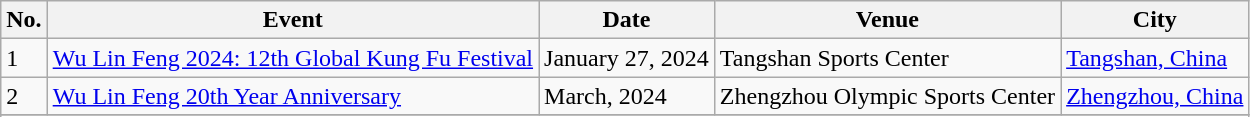<table class="wikitable sortable">
<tr>
<th>No.</th>
<th>Event</th>
<th>Date</th>
<th>Venue</th>
<th>City</th>
</tr>
<tr>
<td>1</td>
<td><a href='#'>Wu Lin Feng 2024: 12th Global Kung Fu Festival</a></td>
<td>January 27, 2024</td>
<td>Tangshan Sports Center</td>
<td> <a href='#'>Tangshan, China</a></td>
</tr>
<tr>
<td>2</td>
<td><a href='#'>Wu Lin Feng 20th Year Anniversary</a></td>
<td>March, 2024</td>
<td>Zhengzhou Olympic Sports Center</td>
<td> <a href='#'>Zhengzhou, China</a></td>
</tr>
<tr>
</tr>
<tr>
</tr>
<tr>
</tr>
</table>
